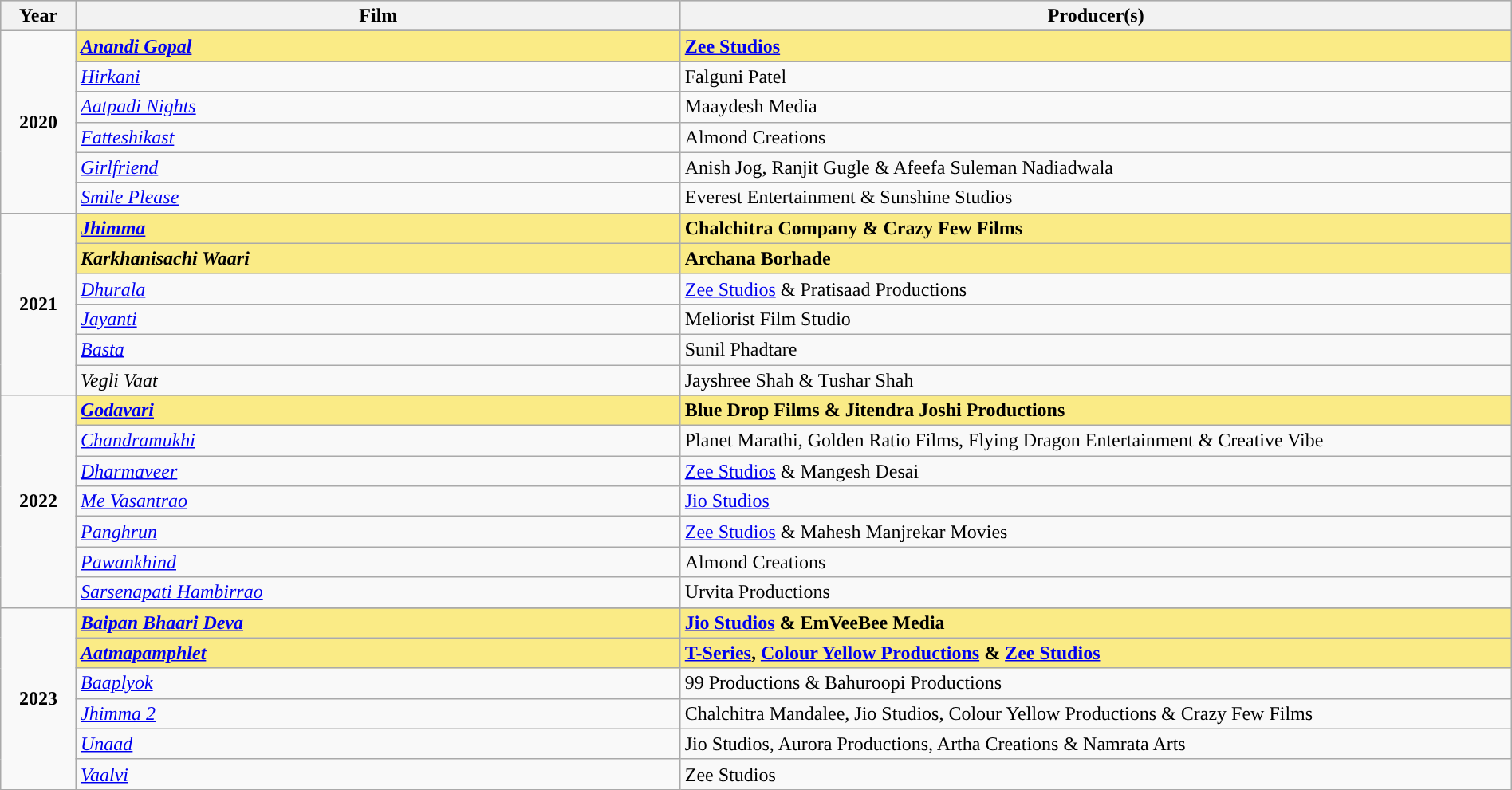<table class="wikitable" style="width:100%">
<tr bgcolor="#bebebe">
<th width="5%">Year</th>
<th width="40%">Film</th>
<th width="55%">Producer(s)</th>
</tr>
<tr>
<td rowspan="7" style="text-align:center"><strong>2020</strong></td>
</tr>
<tr style="background:#FAEB86">
<td><strong><em><a href='#'>Anandi Gopal</a></em></strong></td>
<td><strong><a href='#'>Zee Studios</a></strong></td>
</tr>
<tr>
<td><em><a href='#'>Hirkani</a></em></td>
<td>Falguni Patel</td>
</tr>
<tr>
<td><em><a href='#'>Aatpadi Nights</a></em></td>
<td>Maaydesh Media</td>
</tr>
<tr>
<td><em><a href='#'>Fatteshikast</a></em></td>
<td>Almond Creations</td>
</tr>
<tr>
<td><em><a href='#'>Girlfriend</a></em></td>
<td>Anish Jog, Ranjit Gugle & Afeefa Suleman Nadiadwala</td>
</tr>
<tr>
<td><em><a href='#'>Smile Please</a></em></td>
<td>Everest Entertainment & Sunshine Studios</td>
</tr>
<tr>
<td rowspan="7" style="text-align:center"><strong>2021</strong></td>
</tr>
<tr style="background:#FAEB86">
<td><strong><em><a href='#'>Jhimma</a></em></strong></td>
<td><strong>Chalchitra Company & Crazy Few Films</strong></td>
</tr>
<tr style="background:#FAEB86">
<td><strong><em>Karkhanisachi Waari</em></strong></td>
<td><strong>Archana Borhade</strong></td>
</tr>
<tr>
<td><em><a href='#'>Dhurala</a></em></td>
<td><a href='#'>Zee Studios</a> & Pratisaad Productions</td>
</tr>
<tr>
<td><em><a href='#'>Jayanti</a></em></td>
<td>Meliorist Film Studio</td>
</tr>
<tr>
<td><em><a href='#'>Basta</a></em></td>
<td>Sunil Phadtare</td>
</tr>
<tr>
<td><em>Vegli Vaat</em></td>
<td>Jayshree Shah & Tushar Shah</td>
</tr>
<tr>
<td rowspan="8" style="text-align:center"><strong>2022</strong></td>
</tr>
<tr style="background:#FAEB86">
<td><strong><em><a href='#'>Godavari</a></em></strong></td>
<td><strong>Blue Drop Films & Jitendra Joshi Productions</strong></td>
</tr>
<tr>
<td><em><a href='#'>Chandramukhi</a></em></td>
<td>Planet Marathi, Golden Ratio Films, Flying Dragon Entertainment & Creative Vibe</td>
</tr>
<tr>
<td><em><a href='#'>Dharmaveer</a></em></td>
<td><a href='#'>Zee Studios</a> & Mangesh Desai</td>
</tr>
<tr>
<td><em><a href='#'>Me Vasantrao</a></em></td>
<td><a href='#'>Jio Studios</a></td>
</tr>
<tr>
<td><em><a href='#'>Panghrun</a></em></td>
<td><a href='#'>Zee Studios</a> & Mahesh Manjrekar Movies</td>
</tr>
<tr>
<td><em><a href='#'>Pawankhind</a></em></td>
<td>Almond Creations</td>
</tr>
<tr>
<td><em><a href='#'>Sarsenapati Hambirrao</a></em></td>
<td>Urvita Productions</td>
</tr>
<tr>
<td rowspan="7" style="text-align:center"><strong>2023</strong></td>
</tr>
<tr style="background:#FAEB86">
<td><strong><em><a href='#'>Baipan Bhaari Deva</a></em></strong></td>
<td><strong><a href='#'>Jio Studios</a> &  EmVeeBee Media</strong></td>
</tr>
<tr style="background:#FAEB86">
<td><strong><em><a href='#'>Aatmapamphlet</a></em></strong></td>
<td><strong><a href='#'>T-Series</a>, <a href='#'>Colour Yellow Productions</a> & <a href='#'>Zee Studios</a></strong></td>
</tr>
<tr>
<td><em><a href='#'>Baaplyok</a></em></td>
<td>99 Productions & Bahuroopi Productions</td>
</tr>
<tr>
<td><em><a href='#'>Jhimma 2</a></em></td>
<td>Chalchitra Mandalee, Jio Studios, Colour Yellow Productions & Crazy Few Films</td>
</tr>
<tr>
<td><em><a href='#'>Unaad</a></em></td>
<td>Jio Studios, Aurora Productions, Artha Creations & Namrata Arts</td>
</tr>
<tr>
<td><em><a href='#'>Vaalvi</a></em></td>
<td>Zee Studios</td>
</tr>
</table>
